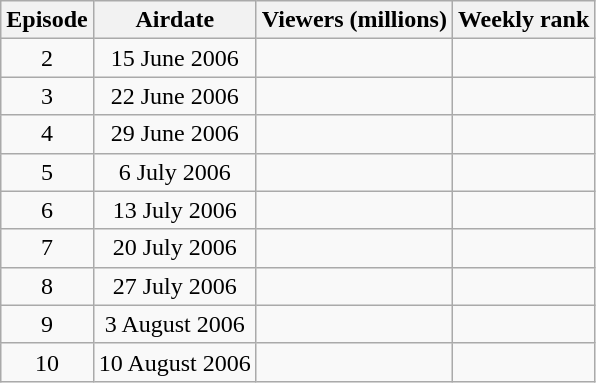<table class="wikitable">
<tr>
<th>Episode</th>
<th>Airdate</th>
<th>Viewers (millions)</th>
<th>Weekly rank</th>
</tr>
<tr style="text-align: center;">
<td>2</td>
<td>15 June 2006</td>
<td></td>
<td></td>
</tr>
<tr style="text-align: center;">
<td>3</td>
<td>22 June 2006</td>
<td></td>
<td></td>
</tr>
<tr style="text-align: center;">
<td>4</td>
<td>29 June 2006</td>
<td></td>
<td></td>
</tr>
<tr style="text-align: center;">
<td>5</td>
<td>6 July 2006</td>
<td></td>
<td></td>
</tr>
<tr style="text-align: center;">
<td>6</td>
<td>13 July 2006</td>
<td></td>
<td></td>
</tr>
<tr style="text-align: center;">
<td>7</td>
<td>20 July 2006</td>
<td></td>
<td></td>
</tr>
<tr style="text-align: center;">
<td>8</td>
<td>27 July 2006</td>
<td></td>
<td></td>
</tr>
<tr style="text-align: center;">
<td>9</td>
<td>3 August 2006</td>
<td><small></small></td>
<td><small></small></td>
</tr>
<tr style="text-align: center;">
<td>10</td>
<td>10 August 2006</td>
<td></td>
<td></td>
</tr>
</table>
